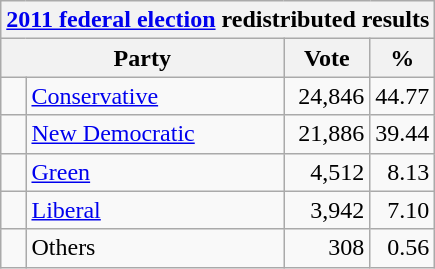<table class="wikitable">
<tr>
<th colspan="4"><a href='#'>2011 federal election</a> redistributed results</th>
</tr>
<tr>
<th bgcolor="#DDDDFF" width="130px" colspan="2">Party</th>
<th bgcolor="#DDDDFF" width="50px">Vote</th>
<th bgcolor="#DDDDFF" width="30px">%</th>
</tr>
<tr>
<td> </td>
<td><a href='#'>Conservative</a></td>
<td align="right">24,846</td>
<td align="right">44.77</td>
</tr>
<tr>
<td> </td>
<td><a href='#'>New Democratic</a></td>
<td align="right">21,886</td>
<td align="right">39.44</td>
</tr>
<tr>
<td> </td>
<td><a href='#'>Green</a></td>
<td align="right">4,512</td>
<td align="right">8.13</td>
</tr>
<tr>
<td> </td>
<td><a href='#'>Liberal</a></td>
<td align="right">3,942</td>
<td align="right">7.10</td>
</tr>
<tr>
<td> </td>
<td>Others</td>
<td align="right">308</td>
<td align="right">0.56</td>
</tr>
</table>
